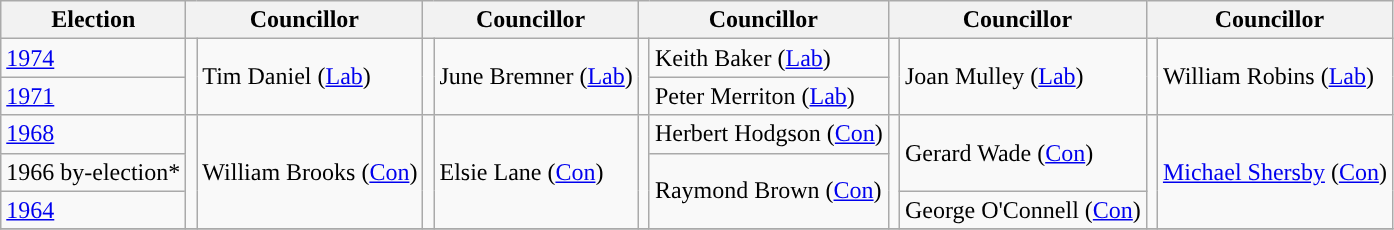<table class="wikitable">
<tr>
<th>Election</th>
<th colspan="2">Councillor</th>
<th colspan="2">Councillor</th>
<th colspan="2">Councillor</th>
<th colspan="2">Councillor</th>
<th colspan="2">Councillor</th>
</tr>
<tr>
<td><a href='#'>1974</a></td>
<td rowspan=2; style="background-color: "></td>
<td rowspan=2>Tim Daniel (<a href='#'>Lab</a>)</td>
<td rowspan=2; style="background-color: "></td>
<td rowspan=2>June Bremner (<a href='#'>Lab</a>)</td>
<td rowspan=2; style="background-color: "></td>
<td>Keith Baker (<a href='#'>Lab</a>)</td>
<td rowspan=2; style="background-color: "></td>
<td rowspan=2>Joan Mulley (<a href='#'>Lab</a>)</td>
<td rowspan=2; style="background-color: "></td>
<td rowspan=2>William Robins (<a href='#'>Lab</a>)</td>
</tr>
<tr>
<td><a href='#'>1971</a></td>
<td>Peter Merriton (<a href='#'>Lab</a>)</td>
</tr>
<tr>
<td><a href='#'>1968</a></td>
<td rowspan=3; style="background-color: "></td>
<td rowspan=3>William Brooks (<a href='#'>Con</a>)</td>
<td rowspan=3; style="background-color: "></td>
<td rowspan=3>Elsie Lane (<a href='#'>Con</a>)</td>
<td rowspan=3; style="background-color: "></td>
<td>Herbert Hodgson (<a href='#'>Con</a>)</td>
<td rowspan=3; style="background-color: "></td>
<td rowspan=2>Gerard Wade (<a href='#'>Con</a>)</td>
<td rowspan=3; style="background-color: "></td>
<td rowspan=3><a href='#'>Michael Shersby</a> (<a href='#'>Con</a>)</td>
</tr>
<tr>
<td>1966 by-election*</td>
<td rowspan="2">Raymond Brown (<a href='#'>Con</a>)</td>
</tr>
<tr>
<td><a href='#'>1964</a></td>
<td>George O'Connell (<a href='#'>Con</a>)</td>
</tr>
<tr>
</tr>
</table>
